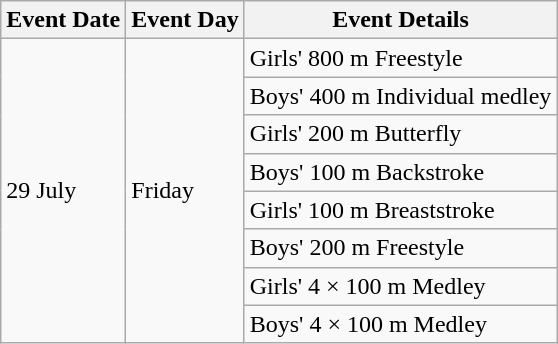<table class="wikitable">
<tr>
<th>Event Date</th>
<th>Event Day</th>
<th>Event Details</th>
</tr>
<tr>
<td rowspan=8>29 July</td>
<td rowspan=8>Friday</td>
<td>Girls' 800 m Freestyle</td>
</tr>
<tr>
<td>Boys' 400 m Individual medley</td>
</tr>
<tr>
<td>Girls' 200 m Butterfly</td>
</tr>
<tr>
<td>Boys' 100 m Backstroke</td>
</tr>
<tr>
<td>Girls' 100 m Breaststroke</td>
</tr>
<tr>
<td>Boys' 200 m Freestyle</td>
</tr>
<tr>
<td>Girls' 4 × 100 m Medley</td>
</tr>
<tr>
<td>Boys' 4 × 100 m Medley</td>
</tr>
</table>
